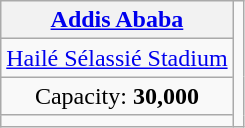<table class=wikitable style="text-align:center">
<tr>
<th><a href='#'>Addis Ababa</a></th>
<td rowspan=4><br>
</td>
</tr>
<tr>
<td><a href='#'>Hailé Sélassié Stadium</a></td>
</tr>
<tr>
<td>Capacity: <strong>30,000</strong></td>
</tr>
<tr>
<td></td>
</tr>
</table>
